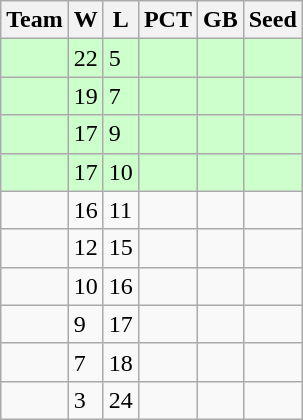<table class=wikitable>
<tr>
<th>Team</th>
<th>W</th>
<th>L</th>
<th>PCT</th>
<th>GB</th>
<th>Seed</th>
</tr>
<tr bgcolor=#ccffcc>
<td></td>
<td>22</td>
<td>5</td>
<td></td>
<td></td>
<td></td>
</tr>
<tr bgcolor=#ccffcc>
<td></td>
<td>19</td>
<td>7</td>
<td></td>
<td></td>
<td></td>
</tr>
<tr bgcolor=#ccffcc>
<td></td>
<td>17</td>
<td>9</td>
<td></td>
<td></td>
<td></td>
</tr>
<tr bgcolor=#ccffcc>
<td></td>
<td>17</td>
<td>10</td>
<td></td>
<td></td>
<td></td>
</tr>
<tr>
<td></td>
<td>16</td>
<td>11</td>
<td></td>
<td></td>
<td></td>
</tr>
<tr>
<td></td>
<td>12</td>
<td>15</td>
<td></td>
<td></td>
<td></td>
</tr>
<tr>
<td></td>
<td>10</td>
<td>16</td>
<td></td>
<td></td>
<td></td>
</tr>
<tr>
<td></td>
<td>9</td>
<td>17</td>
<td></td>
<td></td>
<td></td>
</tr>
<tr>
<td></td>
<td>7</td>
<td>18</td>
<td></td>
<td></td>
<td></td>
</tr>
<tr>
<td></td>
<td>3</td>
<td>24</td>
<td></td>
<td></td>
<td></td>
</tr>
</table>
